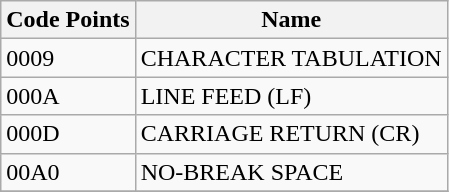<table class="wikitable zebra mw-collapsible mw-collapsed">
<tr>
<th>Code Points</th>
<th>Name</th>
</tr>
<tr>
<td>0009</td>
<td>CHARACTER TABULATION</td>
</tr>
<tr>
<td>000A</td>
<td>LINE FEED (LF)</td>
</tr>
<tr>
<td>000D</td>
<td>CARRIAGE RETURN (CR)</td>
</tr>
<tr>
<td>00A0</td>
<td>NO-BREAK SPACE</td>
</tr>
<tr>
</tr>
</table>
